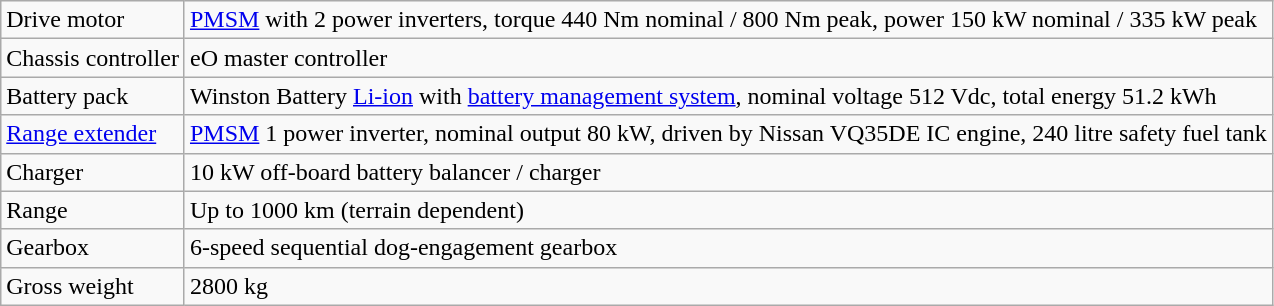<table class="wikitable">
<tr>
<td>Drive motor</td>
<td><a href='#'>PMSM</a> with 2 power inverters, torque 440 Nm nominal / 800 Nm peak, power 150 kW nominal / 335 kW peak</td>
</tr>
<tr>
<td>Chassis controller</td>
<td>eO master controller</td>
</tr>
<tr>
<td>Battery pack</td>
<td>Winston Battery <a href='#'>Li-ion</a> with <a href='#'>battery management system</a>, nominal voltage 512 Vdc, total energy 51.2 kWh</td>
</tr>
<tr>
<td><a href='#'>Range extender</a></td>
<td><a href='#'>PMSM</a> 1 power inverter, nominal output 80 kW, driven by Nissan VQ35DE IC engine, 240 litre safety fuel tank</td>
</tr>
<tr>
<td>Charger</td>
<td>10 kW off-board battery balancer / charger</td>
</tr>
<tr>
<td>Range</td>
<td>Up to 1000 km (terrain dependent)</td>
</tr>
<tr>
<td>Gearbox</td>
<td>6-speed sequential dog-engagement gearbox</td>
</tr>
<tr>
<td>Gross weight</td>
<td>2800 kg</td>
</tr>
</table>
